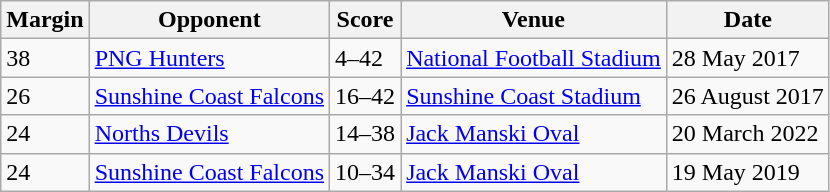<table class="wikitable">
<tr>
<th>Margin</th>
<th>Opponent</th>
<th>Score</th>
<th>Venue</th>
<th>Date</th>
</tr>
<tr>
<td>38</td>
<td><a href='#'>PNG Hunters</a></td>
<td>4–42</td>
<td><a href='#'>National Football Stadium</a></td>
<td>28 May 2017</td>
</tr>
<tr>
<td>26</td>
<td><a href='#'>Sunshine Coast Falcons</a></td>
<td>16–42</td>
<td><a href='#'>Sunshine Coast Stadium</a></td>
<td>26 August 2017</td>
</tr>
<tr>
<td>24</td>
<td><a href='#'>Norths Devils</a></td>
<td>14–38</td>
<td><a href='#'>Jack Manski Oval</a></td>
<td>20 March 2022</td>
</tr>
<tr>
<td>24</td>
<td><a href='#'>Sunshine Coast Falcons</a></td>
<td>10–34</td>
<td><a href='#'>Jack Manski Oval</a></td>
<td>19 May 2019</td>
</tr>
</table>
